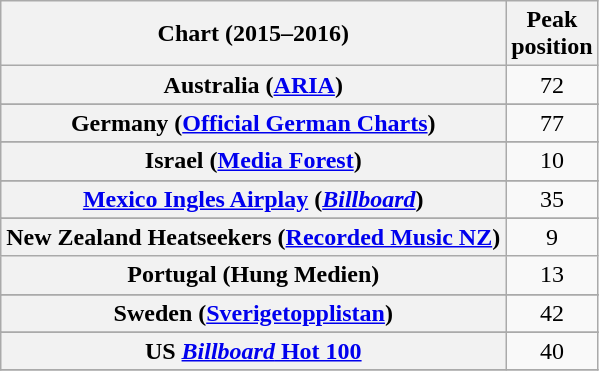<table class="wikitable sortable plainrowheaders" style="text-align:center">
<tr>
<th scope="col">Chart (2015–2016)</th>
<th scope="col">Peak<br> position</th>
</tr>
<tr>
<th scope="row">Australia (<a href='#'>ARIA</a>)</th>
<td>72</td>
</tr>
<tr>
</tr>
<tr>
</tr>
<tr>
</tr>
<tr>
</tr>
<tr>
</tr>
<tr>
</tr>
<tr>
<th scope="row">Germany (<a href='#'>Official German Charts</a>)</th>
<td>77</td>
</tr>
<tr>
</tr>
<tr>
</tr>
<tr>
<th scope="row">Israel (<a href='#'>Media Forest</a>)</th>
<td style="text-align:center;">10</td>
</tr>
<tr>
</tr>
<tr>
</tr>
<tr>
<th scope="row"><a href='#'>Mexico Ingles Airplay</a> (<em><a href='#'>Billboard</a></em>)</th>
<td align="center">35</td>
</tr>
<tr>
</tr>
<tr>
</tr>
<tr>
<th scope="row">New Zealand Heatseekers (<a href='#'>Recorded Music NZ</a>)</th>
<td>9</td>
</tr>
<tr>
<th scope="row">Portugal (Hung Medien)</th>
<td align="center">13</td>
</tr>
<tr>
</tr>
<tr>
<th scope="row">Sweden (<a href='#'>Sverigetopplistan</a>)</th>
<td>42</td>
</tr>
<tr>
</tr>
<tr>
</tr>
<tr>
<th scope="row">US <a href='#'><em>Billboard</em> Hot 100</a></th>
<td>40</td>
</tr>
<tr>
</tr>
</table>
